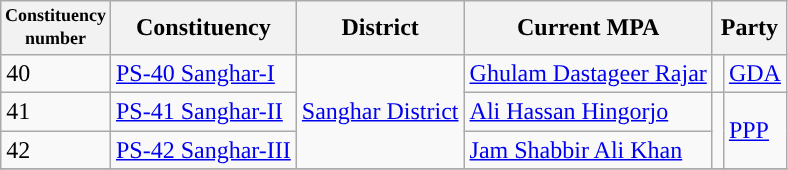<table class="wikitable">
<tr>
<th width="50px" style="font-size:75%">Constituency number</th>
<th>Constituency</th>
<th>District</th>
<th>Current MPA</th>
<th colspan="2">Party</th>
</tr>
<tr>
<td>40</td>
<td><a href='#'>PS-40 Sanghar-I</a></td>
<td rowspan="3"><a href='#'>Sanghar District</a></td>
<td><a href='#'>Ghulam Dastageer Rajar</a></td>
<td></td>
<td><a href='#'>GDA</a></td>
</tr>
<tr>
<td>41</td>
<td><a href='#'>PS-41 Sanghar-II</a></td>
<td><a href='#'>Ali Hassan Hingorjo</a></td>
<td rowspan="2"></td>
<td rowspan="2"><a href='#'>PPP</a></td>
</tr>
<tr>
<td>42</td>
<td><a href='#'>PS-42 Sanghar-III</a></td>
<td><a href='#'>Jam Shabbir Ali Khan</a></td>
</tr>
<tr>
</tr>
</table>
